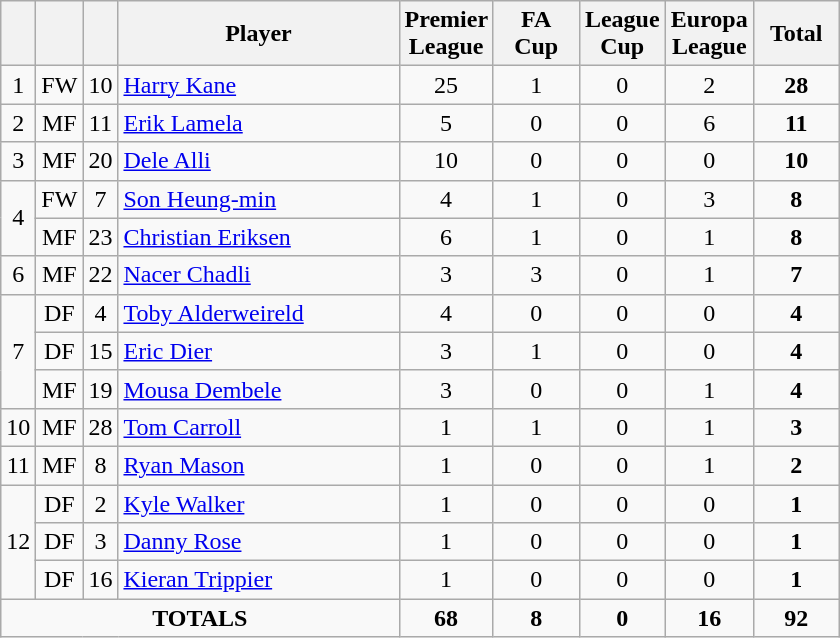<table class="wikitable sortable" style="text-align:center">
<tr>
<th width=10></th>
<th width=10></th>
<th width=10></th>
<th width=180>Player</th>
<th width=50>Premier League</th>
<th width=50>FA Cup</th>
<th width=50>League Cup</th>
<th width=50>Europa League</th>
<th width=50>Total</th>
</tr>
<tr>
<td rowspan="1">1</td>
<td>FW</td>
<td>10</td>
<td align=left> <a href='#'>Harry Kane</a></td>
<td>25</td>
<td>1</td>
<td>0</td>
<td>2</td>
<td><strong>28</strong></td>
</tr>
<tr>
<td rowspan="1">2</td>
<td>MF</td>
<td>11</td>
<td align=left> <a href='#'>Erik Lamela</a></td>
<td>5</td>
<td>0</td>
<td>0</td>
<td>6</td>
<td><strong>11</strong></td>
</tr>
<tr>
<td rowspan="1">3</td>
<td>MF</td>
<td>20</td>
<td align=left> <a href='#'>Dele Alli</a></td>
<td>10</td>
<td>0</td>
<td>0</td>
<td>0</td>
<td><strong>10</strong></td>
</tr>
<tr>
<td rowspan="2">4</td>
<td>FW</td>
<td>7</td>
<td align=left> <a href='#'>Son Heung-min</a></td>
<td>4</td>
<td>1</td>
<td>0</td>
<td>3</td>
<td><strong>8</strong></td>
</tr>
<tr>
<td>MF</td>
<td>23</td>
<td align=left> <a href='#'>Christian Eriksen</a></td>
<td>6</td>
<td>1</td>
<td>0</td>
<td>1</td>
<td><strong>8</strong></td>
</tr>
<tr>
<td rowspan="1">6</td>
<td>MF</td>
<td>22</td>
<td align=left> <a href='#'>Nacer Chadli</a></td>
<td>3</td>
<td>3</td>
<td>0</td>
<td>1</td>
<td><strong>7</strong></td>
</tr>
<tr>
<td rowspan="3">7</td>
<td>DF</td>
<td>4</td>
<td align=left> <a href='#'>Toby Alderweireld</a></td>
<td>4</td>
<td>0</td>
<td>0</td>
<td>0</td>
<td><strong>4</strong></td>
</tr>
<tr>
<td>DF</td>
<td>15</td>
<td align=left> <a href='#'>Eric Dier</a></td>
<td>3</td>
<td>1</td>
<td>0</td>
<td>0</td>
<td><strong>4</strong></td>
</tr>
<tr>
<td>MF</td>
<td>19</td>
<td align=left> <a href='#'>Mousa Dembele</a></td>
<td>3</td>
<td>0</td>
<td>0</td>
<td>1</td>
<td><strong>4</strong></td>
</tr>
<tr>
<td rowspan="1">10</td>
<td>MF</td>
<td>28</td>
<td align=left> <a href='#'>Tom Carroll</a></td>
<td>1</td>
<td>1</td>
<td>0</td>
<td>1</td>
<td><strong>3</strong></td>
</tr>
<tr>
<td rowspan="1">11</td>
<td>MF</td>
<td>8</td>
<td align=left> <a href='#'>Ryan Mason</a></td>
<td>1</td>
<td>0</td>
<td>0</td>
<td>1</td>
<td><strong>2</strong></td>
</tr>
<tr>
<td rowspan="3">12</td>
<td>DF</td>
<td>2</td>
<td align=left> <a href='#'>Kyle Walker</a></td>
<td>1</td>
<td>0</td>
<td>0</td>
<td>0</td>
<td><strong>1</strong></td>
</tr>
<tr>
<td>DF</td>
<td>3</td>
<td align=left> <a href='#'>Danny Rose</a></td>
<td>1</td>
<td>0</td>
<td>0</td>
<td>0</td>
<td><strong>1</strong></td>
</tr>
<tr>
<td>DF</td>
<td>16</td>
<td align=left> <a href='#'>Kieran Trippier</a></td>
<td>1</td>
<td>0</td>
<td>0</td>
<td>0</td>
<td><strong>1</strong></td>
</tr>
<tr>
<td colspan="4"><strong>TOTALS</strong></td>
<td><strong>68</strong></td>
<td><strong>8</strong></td>
<td><strong>0</strong></td>
<td><strong>16</strong></td>
<td><strong>92</strong></td>
</tr>
</table>
